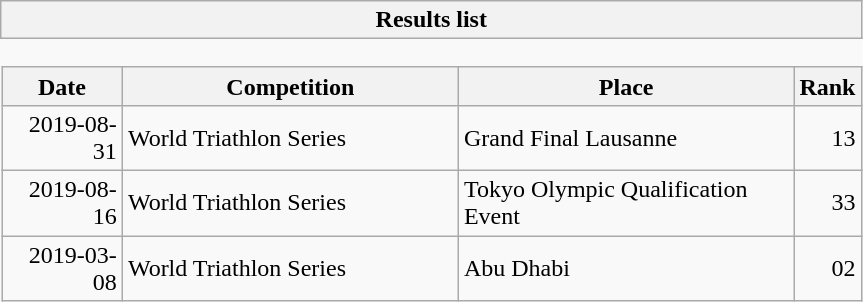<table class="wikitable collapsible collapsed" style="border:none; width:575px;">
<tr>
<th>Results list</th>
</tr>
<tr>
<td style="padding:0; border:none;"><br><table class="wikitable sortable" style="margin:0; width:100%">
<tr>
<th style="width: 6em;">Date</th>
<th style="width:300px">Competition</th>
<th style="width:300px">Place</th>
<th>Rank</th>
</tr>
<tr>
<td style="text-align:right">2019-08-31</td>
<td>World Triathlon Series</td>
<td>Grand Final Lausanne</td>
<td style="text-align:right">13</td>
</tr>
<tr>
<td style="text-align:right">2019-08-16</td>
<td>World Triathlon Series</td>
<td>Tokyo Olympic Qualification Event</td>
<td style="text-align:right">33</td>
</tr>
<tr>
<td style="text-align:right">2019-03-08</td>
<td>World Triathlon Series</td>
<td>Abu Dhabi</td>
<td style="text-align:right">02</td>
</tr>
</table>
</td>
</tr>
</table>
